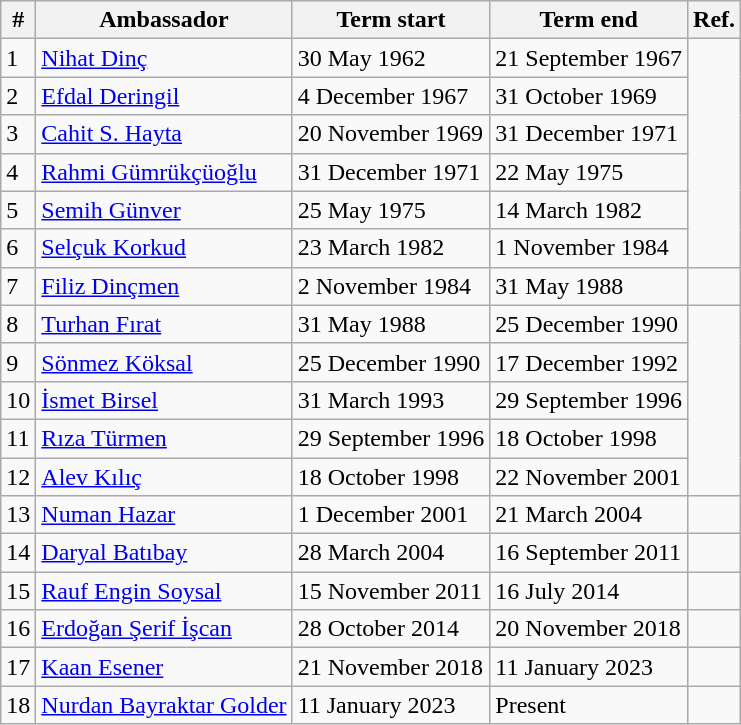<table class="wikitable">
<tr>
<th>#</th>
<th>Ambassador</th>
<th>Term start</th>
<th>Term end</th>
<th>Ref.</th>
</tr>
<tr>
<td>1</td>
<td><a href='#'>Nihat Dinç</a></td>
<td>30 May 1962</td>
<td>21 September 1967</td>
<td rowspan="6"></td>
</tr>
<tr>
<td>2</td>
<td><a href='#'>Efdal Deringil</a></td>
<td>4 December 1967</td>
<td>31 October 1969</td>
</tr>
<tr>
<td>3</td>
<td><a href='#'>Cahit S. Hayta</a></td>
<td>20 November 1969</td>
<td>31 December 1971</td>
</tr>
<tr>
<td>4</td>
<td><a href='#'>Rahmi Gümrükçüoğlu</a></td>
<td>31 December 1971</td>
<td>22 May 1975</td>
</tr>
<tr>
<td>5</td>
<td><a href='#'>Semih Günver</a></td>
<td>25 May 1975</td>
<td>14 March 1982</td>
</tr>
<tr>
<td>6</td>
<td><a href='#'>Selçuk Korkud</a></td>
<td>23 March 1982</td>
<td>1 November 1984</td>
</tr>
<tr>
<td>7</td>
<td><a href='#'>Filiz Dinçmen</a></td>
<td>2 November 1984</td>
<td>31 May 1988</td>
<td></td>
</tr>
<tr>
<td>8</td>
<td><a href='#'>Turhan Fırat</a></td>
<td>31 May 1988</td>
<td>25 December 1990</td>
<td rowspan="5"></td>
</tr>
<tr>
<td>9</td>
<td><a href='#'>Sönmez Köksal</a></td>
<td>25 December 1990</td>
<td>17 December 1992</td>
</tr>
<tr>
<td>10</td>
<td><a href='#'>İsmet Birsel</a></td>
<td>31 March 1993</td>
<td>29 September 1996</td>
</tr>
<tr>
<td>11</td>
<td><a href='#'>Rıza Türmen</a></td>
<td>29 September 1996</td>
<td>18 October 1998</td>
</tr>
<tr>
<td>12</td>
<td><a href='#'>Alev Kılıç</a></td>
<td>18 October 1998</td>
<td>22 November 2001</td>
</tr>
<tr>
<td>13</td>
<td><a href='#'>Numan Hazar</a></td>
<td>1 December 2001</td>
<td>21 March 2004</td>
<td></td>
</tr>
<tr>
<td>14</td>
<td><a href='#'>Daryal Batıbay</a></td>
<td>28 March 2004</td>
<td>16 September 2011</td>
<td></td>
</tr>
<tr>
<td>15</td>
<td><a href='#'>Rauf Engin Soysal</a></td>
<td>15 November 2011</td>
<td>16 July 2014</td>
<td></td>
</tr>
<tr>
<td>16</td>
<td><a href='#'>Erdoğan Şerif İşcan</a></td>
<td>28 October 2014</td>
<td>20 November 2018</td>
<td></td>
</tr>
<tr>
<td>17</td>
<td><a href='#'>Kaan Esener</a></td>
<td>21 November 2018</td>
<td>11 January 2023</td>
<td></td>
</tr>
<tr>
<td>18</td>
<td><a href='#'>Nurdan Bayraktar Golder</a></td>
<td>11 January 2023</td>
<td>Present</td>
<td></td>
</tr>
</table>
